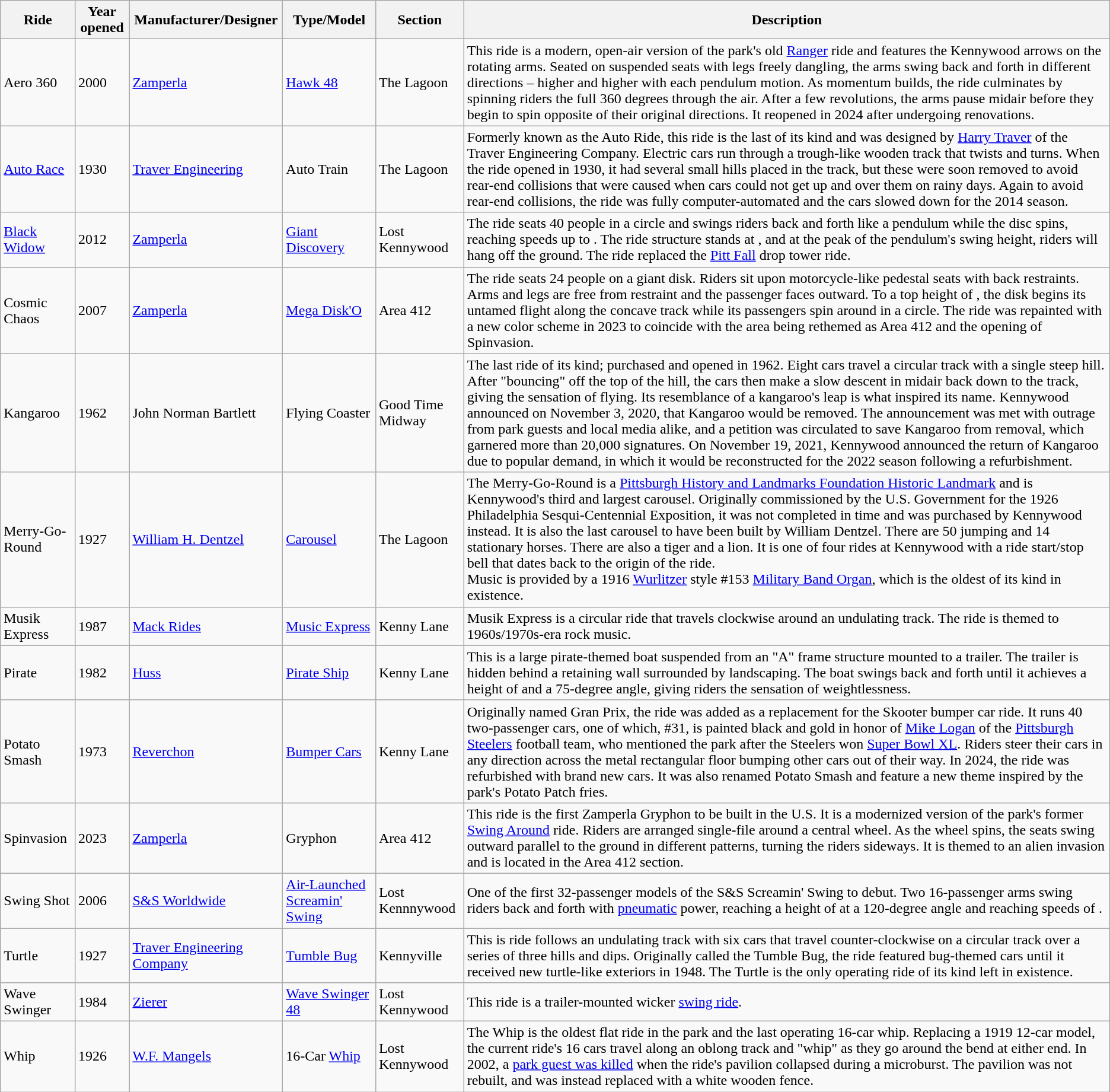<table class="wikitable sortable">
<tr>
<th>Ride</th>
<th>Year opened</th>
<th>Manufacturer/Designer</th>
<th>Type/Model</th>
<th>Section</th>
<th>Description</th>
</tr>
<tr>
<td>Aero 360 </td>
<td>2000</td>
<td><a href='#'>Zamperla</a></td>
<td><a href='#'>Hawk 48</a></td>
<td>The Lagoon</td>
<td>This ride is a modern, open-air version of the park's old <a href='#'>Ranger</a> ride and features the Kennywood arrows on the rotating arms. Seated on suspended seats with legs freely dangling, the arms swing back and forth in different directions – higher and higher with each pendulum motion. As momentum builds, the ride culminates by spinning riders the full 360 degrees  through the air. After a few revolutions, the arms pause midair before they begin to spin opposite of their original directions. It reopened in 2024 after undergoing renovations.</td>
</tr>
<tr>
<td><a href='#'>Auto Race</a> </td>
<td>1930</td>
<td><a href='#'>Traver Engineering</a></td>
<td>Auto Train</td>
<td>The Lagoon</td>
<td>Formerly known as the Auto Ride, this ride is the last of its kind and was designed by <a href='#'>Harry Traver</a> of the Traver Engineering Company. Electric cars run through a trough-like wooden track that twists and turns. When the ride opened in 1930, it had several small hills placed in the track, but these were soon removed to avoid rear-end collisions that were caused when cars could not get up and over them on rainy days. Again to avoid rear-end collisions, the ride was fully computer-automated and the cars slowed down for the 2014 season.</td>
</tr>
<tr>
<td><a href='#'>Black Widow</a> </td>
<td>2012</td>
<td><a href='#'>Zamperla</a></td>
<td><a href='#'>Giant Discovery</a></td>
<td>Lost Kennywood</td>
<td>The ride seats 40 people in a circle and swings riders back and forth like a pendulum while the disc spins, reaching speeds up to . The ride structure stands at , and at the peak of the pendulum's swing height, riders will hang  off the ground. The ride replaced the <a href='#'>Pitt Fall</a> drop tower ride.</td>
</tr>
<tr>
<td>Cosmic Chaos </td>
<td>2007</td>
<td><a href='#'>Zamperla</a></td>
<td><a href='#'>Mega Disk'O</a></td>
<td>Area 412</td>
<td>The ride seats 24 people on a giant disk. Riders sit upon motorcycle-like pedestal seats with back restraints. Arms and legs are free from restraint and the passenger faces outward. To a top height of , the disk begins its untamed flight along the  concave track while its passengers spin around in a circle. The ride was repainted with a new color scheme in 2023 to coincide with the area being rethemed as Area 412 and the opening of Spinvasion.</td>
</tr>
<tr>
<td>Kangaroo</td>
<td>1962</td>
<td>John Norman Bartlett</td>
<td>Flying Coaster</td>
<td>Good Time Midway</td>
<td>The last ride of its kind; purchased and opened in 1962. Eight cars travel a circular track with a single steep hill. After "bouncing" off the top of the hill, the cars then make a slow descent in midair back down to the track, giving the sensation of flying. Its resemblance of a kangaroo's leap is what inspired its name. Kennywood announced on November 3, 2020, that Kangaroo would be removed. The announcement was met with outrage from park guests and local media alike, and a petition was circulated to save Kangaroo from removal, which garnered more than 20,000 signatures. On November 19, 2021, Kennywood announced the return of Kangaroo due to popular demand, in which it would be reconstructed for the 2022 season following a refurbishment.</td>
</tr>
<tr>
<td>Merry-Go-Round </td>
<td>1927</td>
<td><a href='#'>William H. Dentzel</a></td>
<td><a href='#'>Carousel</a></td>
<td>The Lagoon</td>
<td>The Merry-Go-Round is a <a href='#'>Pittsburgh History and Landmarks Foundation Historic Landmark</a> and is Kennywood's third and largest carousel. Originally commissioned by the U.S. Government for the 1926 Philadelphia Sesqui-Centennial Exposition, it was not completed in time and was purchased by Kennywood instead. It is also the last carousel to have been built by William Dentzel. There are 50 jumping and 14 stationary horses. There are also a tiger and a lion. It is one of four rides at Kennywood with a ride start/stop bell that dates back to the origin of the ride.<br>Music is provided by a 1916 <a href='#'>Wurlitzer</a> style #153 <a href='#'>Military Band Organ</a>, which is the oldest of its kind in existence.</td>
</tr>
<tr>
<td>Musik Express </td>
<td>1987</td>
<td><a href='#'>Mack Rides</a></td>
<td><a href='#'>Music Express</a></td>
<td>Kenny Lane</td>
<td>Musik Express is a circular ride that travels clockwise around an undulating track. The ride is themed to 1960s/1970s-era rock music.</td>
</tr>
<tr>
<td>Pirate </td>
<td>1982</td>
<td><a href='#'>Huss</a></td>
<td><a href='#'>Pirate Ship</a></td>
<td>Kenny Lane</td>
<td>This is a large pirate-themed boat suspended from an "A" frame structure mounted to a trailer. The trailer is hidden behind a retaining wall surrounded by landscaping. The boat swings back and forth until it achieves a height of  and a 75-degree angle, giving riders the sensation of weightlessness.</td>
</tr>
<tr>
<td>Potato Smash</td>
<td>1973</td>
<td><a href='#'>Reverchon</a></td>
<td><a href='#'>Bumper Cars</a></td>
<td>Kenny Lane</td>
<td>Originally named Gran Prix, the ride was added as a replacement for the Skooter bumper car ride. It runs 40 two-passenger cars, one of which, #31, is painted black and gold in honor of <a href='#'>Mike Logan</a> of the <a href='#'>Pittsburgh Steelers</a> football team, who mentioned the park after the Steelers won <a href='#'>Super Bowl XL</a>. Riders steer their cars in any direction across the metal rectangular floor bumping other cars out of their way. In 2024, the ride was refurbished with brand new cars. It was also renamed Potato Smash and feature a new theme inspired by the park's Potato Patch fries.</td>
</tr>
<tr>
<td>Spinvasion</td>
<td>2023</td>
<td><a href='#'>Zamperla</a></td>
<td>Gryphon</td>
<td>Area 412</td>
<td>This ride is the first Zamperla Gryphon to be built in the U.S. It is a modernized version of the park's former <a href='#'>Swing Around</a> ride. Riders are arranged single-file around a central wheel. As the wheel spins, the seats swing outward parallel to the ground in different patterns, turning the riders sideways. It is themed to an alien invasion and is located in the Area 412 section.</td>
</tr>
<tr>
<td>Swing Shot </td>
<td>2006</td>
<td><a href='#'>S&S Worldwide</a></td>
<td><a href='#'>Air-Launched Screamin' Swing</a></td>
<td>Lost Kennnywood</td>
<td>One of the first 32-passenger models of the S&S Screamin' Swing to debut. Two 16-passenger arms swing riders back and forth with <a href='#'>pneumatic</a> power, reaching a height of  at a 120-degree angle and reaching speeds of .</td>
</tr>
<tr>
<td>Turtle</td>
<td>1927</td>
<td><a href='#'>Traver Engineering Company</a></td>
<td><a href='#'>Tumble Bug</a></td>
<td>Kennyville</td>
<td>This is ride follows an undulating track with six cars that travel counter-clockwise on a circular track over a series of three hills and dips. Originally called the Tumble Bug, the ride featured bug-themed cars until it received new turtle-like exteriors in 1948. The Turtle is the only operating ride of its kind left in existence.</td>
</tr>
<tr>
<td>Wave Swinger </td>
<td>1984</td>
<td><a href='#'>Zierer</a></td>
<td><a href='#'>Wave Swinger 48</a></td>
<td>Lost Kennywood</td>
<td>This ride is a trailer-mounted wicker <a href='#'>swing ride</a>.</td>
</tr>
<tr>
<td>Whip<br></td>
<td>1926</td>
<td><a href='#'>W.F. Mangels</a></td>
<td>16-Car <a href='#'>Whip</a></td>
<td>Lost Kennywood</td>
<td>The Whip is the oldest flat ride in the park and the last operating 16-car whip. Replacing a 1919 12-car model, the current ride's 16 cars travel along an oblong track and "whip" as they go around the bend at either end. In 2002, a <a href='#'>park guest was killed</a> when the ride's pavilion collapsed during a microburst. The pavilion was not rebuilt, and was instead replaced with a white wooden fence.</td>
</tr>
</table>
